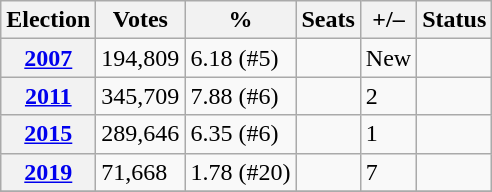<table class="wikitable" style="text-align:left;">
<tr>
<th>Election</th>
<th>Votes</th>
<th>%</th>
<th>Seats</th>
<th>+/–</th>
<th>Status</th>
</tr>
<tr>
<th><a href='#'>2007</a></th>
<td>194,809</td>
<td>6.18 (#5)</td>
<td></td>
<td>New</td>
<td></td>
</tr>
<tr>
<th><a href='#'>2011</a></th>
<td>345,709</td>
<td>7.88 (#6)</td>
<td></td>
<td> 2</td>
<td></td>
</tr>
<tr>
<th><a href='#'>2015</a></th>
<td>289,646</td>
<td>6.35 (#6)</td>
<td></td>
<td> 1</td>
<td></td>
</tr>
<tr>
<th><a href='#'>2019</a></th>
<td>71,668</td>
<td>1.78 (#20)</td>
<td></td>
<td> 7</td>
<td></td>
</tr>
<tr>
</tr>
</table>
